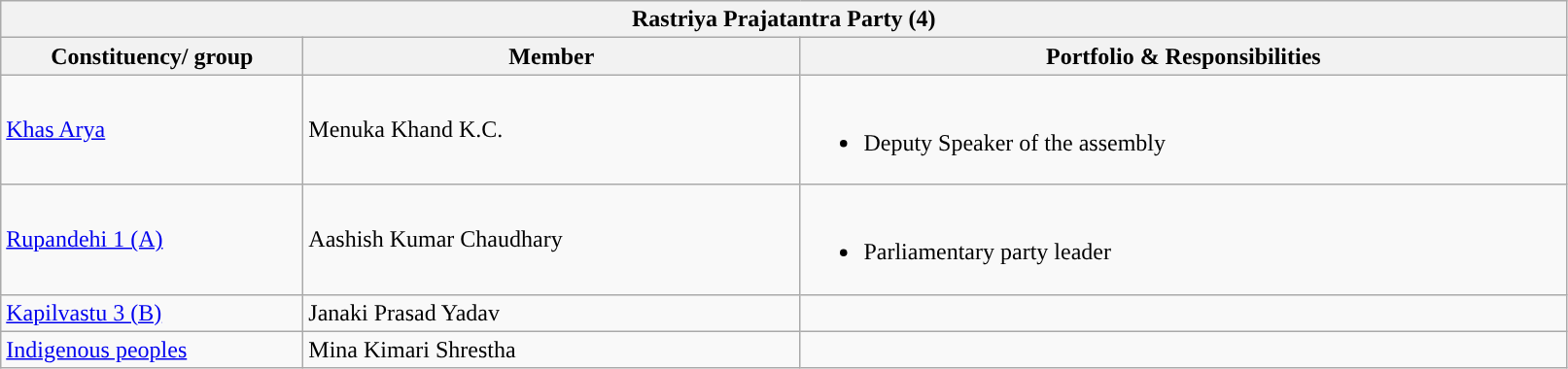<table class="wikitable sortable">
<tr>
<th colspan="3" style="width: 800pt; background:">Rastriya Prajatantra Party (4)</th>
</tr>
<tr>
<th style="width:150pt;">Constituency/ group</th>
<th style="width:250pt;">Member</th>
<th>Portfolio & Responsibilities</th>
</tr>
<tr>
<td><a href='#'>Khas Arya</a></td>
<td>Menuka Khand K.C.</td>
<td><br><ul><li>Deputy Speaker of the assembly</li></ul></td>
</tr>
<tr>
<td><a href='#'>Rupandehi 1 (A)</a></td>
<td>Aashish Kumar Chaudhary</td>
<td><br><ul><li>Parliamentary party leader</li></ul></td>
</tr>
<tr>
<td><a href='#'>Kapilvastu 3 (B)</a></td>
<td>Janaki Prasad Yadav</td>
<td></td>
</tr>
<tr>
<td><a href='#'>Indigenous peoples</a></td>
<td>Mina Kimari Shrestha</td>
<td></td>
</tr>
</table>
